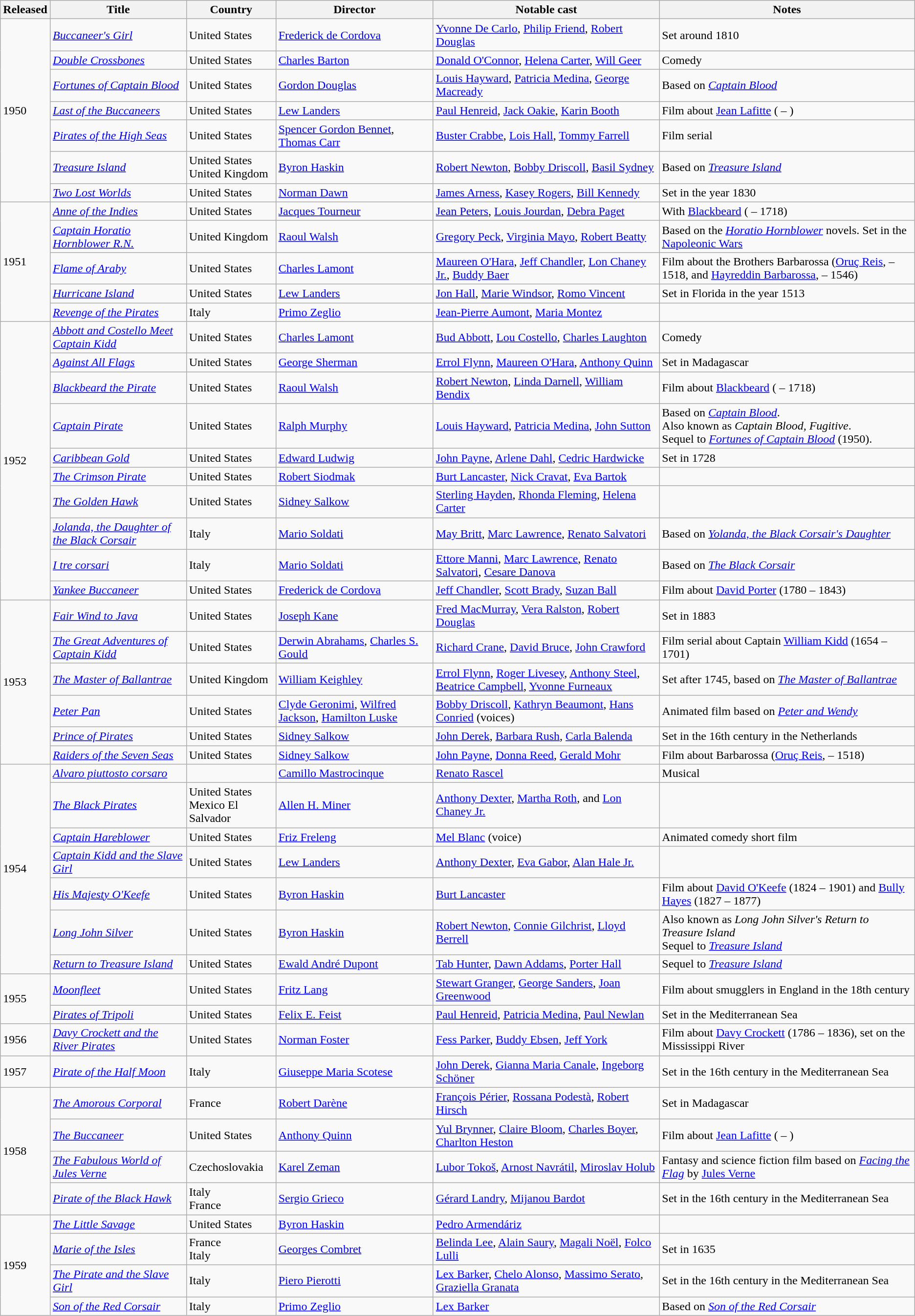<table class="wikitable sortable">
<tr>
<th>Released</th>
<th>Title</th>
<th>Country</th>
<th>Director</th>
<th>Notable cast</th>
<th>Notes</th>
</tr>
<tr>
<td rowspan="7">1950</td>
<td><em><a href='#'>Buccaneer's Girl</a></em></td>
<td>United States</td>
<td><a href='#'>Frederick de Cordova</a></td>
<td><a href='#'>Yvonne De Carlo</a>, <a href='#'>Philip Friend</a>, <a href='#'>Robert Douglas</a></td>
<td>Set around 1810</td>
</tr>
<tr>
<td><em><a href='#'>Double Crossbones</a></em></td>
<td>United States</td>
<td><a href='#'>Charles Barton</a></td>
<td><a href='#'>Donald O'Connor</a>, <a href='#'>Helena Carter</a>, <a href='#'>Will Geer</a></td>
<td>Comedy</td>
</tr>
<tr>
<td><em><a href='#'>Fortunes of Captain Blood</a></em></td>
<td>United States</td>
<td><a href='#'>Gordon Douglas</a></td>
<td><a href='#'>Louis Hayward</a>, <a href='#'>Patricia Medina</a>, <a href='#'>George Macready</a></td>
<td>Based on <em><a href='#'>Captain Blood</a></em></td>
</tr>
<tr>
<td><em><a href='#'>Last of the Buccaneers</a></em></td>
<td>United States</td>
<td><a href='#'>Lew Landers</a></td>
<td><a href='#'>Paul Henreid</a>, <a href='#'>Jack Oakie</a>, <a href='#'>Karin Booth</a></td>
<td>Film about <a href='#'>Jean Lafitte</a> ( – )</td>
</tr>
<tr>
<td><em><a href='#'>Pirates of the High Seas</a></em></td>
<td>United States</td>
<td><a href='#'>Spencer Gordon Bennet</a>, <a href='#'>Thomas Carr</a></td>
<td><a href='#'>Buster Crabbe</a>, <a href='#'>Lois Hall</a>, <a href='#'>Tommy Farrell</a></td>
<td>Film serial</td>
</tr>
<tr>
<td><em><a href='#'>Treasure Island</a></em></td>
<td>United States<br>United Kingdom</td>
<td><a href='#'>Byron Haskin</a></td>
<td><a href='#'>Robert Newton</a>, <a href='#'>Bobby Driscoll</a>, <a href='#'>Basil Sydney</a></td>
<td>Based on <em><a href='#'>Treasure Island</a></em></td>
</tr>
<tr>
<td><em><a href='#'>Two Lost Worlds</a></em></td>
<td>United States</td>
<td><a href='#'>Norman Dawn</a></td>
<td><a href='#'>James Arness</a>, <a href='#'>Kasey Rogers</a>, <a href='#'>Bill Kennedy</a></td>
<td>Set in the year 1830</td>
</tr>
<tr>
<td rowspan="5">1951</td>
<td><em><a href='#'>Anne of the Indies</a></em></td>
<td>United States</td>
<td><a href='#'>Jacques Tourneur</a></td>
<td><a href='#'>Jean Peters</a>, <a href='#'>Louis Jourdan</a>, <a href='#'>Debra Paget</a></td>
<td>With <a href='#'>Blackbeard</a> ( – 1718)</td>
</tr>
<tr>
<td><em><a href='#'>Captain Horatio Hornblower R.N.</a></em></td>
<td>United Kingdom</td>
<td><a href='#'>Raoul Walsh</a></td>
<td><a href='#'>Gregory Peck</a>, <a href='#'>Virginia Mayo</a>, <a href='#'>Robert Beatty</a></td>
<td>Based on the <em><a href='#'>Horatio Hornblower</a></em> novels. Set in the <a href='#'>Napoleonic Wars</a></td>
</tr>
<tr>
<td><em><a href='#'>Flame of Araby</a></em></td>
<td>United States</td>
<td><a href='#'>Charles Lamont</a></td>
<td><a href='#'>Maureen O'Hara</a>, <a href='#'>Jeff Chandler</a>, <a href='#'>Lon Chaney Jr.</a>, <a href='#'>Buddy Baer</a></td>
<td>Film about the Brothers Barbarossa (<a href='#'>Oruç Reis</a>,  – 1518, and <a href='#'>Hayreddin Barbarossa</a>,  – 1546)</td>
</tr>
<tr>
<td><em><a href='#'>Hurricane Island</a></em></td>
<td>United States</td>
<td><a href='#'>Lew Landers</a></td>
<td><a href='#'>Jon Hall</a>, <a href='#'>Marie Windsor</a>, <a href='#'>Romo Vincent</a></td>
<td>Set in Florida in the year 1513</td>
</tr>
<tr>
<td><em><a href='#'>Revenge of the Pirates</a></em></td>
<td>Italy</td>
<td><a href='#'>Primo Zeglio</a></td>
<td><a href='#'>Jean-Pierre Aumont</a>, <a href='#'>Maria Montez</a></td>
<td></td>
</tr>
<tr>
<td rowspan="10">1952</td>
<td><em><a href='#'>Abbott and Costello Meet Captain Kidd</a></em></td>
<td>United States</td>
<td><a href='#'>Charles Lamont</a></td>
<td><a href='#'>Bud Abbott</a>, <a href='#'>Lou Costello</a>, <a href='#'>Charles Laughton</a></td>
<td>Comedy</td>
</tr>
<tr>
<td><em><a href='#'>Against All Flags</a></em></td>
<td>United States</td>
<td><a href='#'>George Sherman</a></td>
<td><a href='#'>Errol Flynn</a>, <a href='#'>Maureen O'Hara</a>, <a href='#'>Anthony Quinn</a></td>
<td>Set in Madagascar</td>
</tr>
<tr>
<td><em><a href='#'>Blackbeard the Pirate</a></em></td>
<td>United States</td>
<td><a href='#'>Raoul Walsh</a></td>
<td><a href='#'>Robert Newton</a>, <a href='#'>Linda Darnell</a>, <a href='#'>William Bendix</a></td>
<td>Film about <a href='#'>Blackbeard</a> ( – 1718)</td>
</tr>
<tr>
<td><em><a href='#'>Captain Pirate</a></em></td>
<td>United States</td>
<td><a href='#'>Ralph Murphy</a></td>
<td><a href='#'>Louis Hayward</a>, <a href='#'>Patricia Medina</a>, <a href='#'>John Sutton</a></td>
<td>Based on <em><a href='#'>Captain Blood</a></em>.<br>Also known as <em>Captain Blood, Fugitive</em>.<br>Sequel to <em><a href='#'>Fortunes of Captain Blood</a></em> (1950).</td>
</tr>
<tr>
<td><em><a href='#'>Caribbean Gold</a></em></td>
<td>United States</td>
<td><a href='#'>Edward Ludwig</a></td>
<td><a href='#'>John Payne</a>, <a href='#'>Arlene Dahl</a>, <a href='#'>Cedric Hardwicke</a></td>
<td>Set in 1728</td>
</tr>
<tr>
<td><em><a href='#'>The Crimson Pirate</a></em></td>
<td>United States</td>
<td><a href='#'>Robert Siodmak</a></td>
<td><a href='#'>Burt Lancaster</a>, <a href='#'>Nick Cravat</a>, <a href='#'>Eva Bartok</a></td>
<td></td>
</tr>
<tr>
<td><em><a href='#'>The Golden Hawk</a></em></td>
<td>United States</td>
<td><a href='#'>Sidney Salkow</a></td>
<td><a href='#'>Sterling Hayden</a>, <a href='#'>Rhonda Fleming</a>, <a href='#'>Helena Carter</a></td>
<td></td>
</tr>
<tr>
<td><em><a href='#'>Jolanda, the Daughter of the Black Corsair</a></em></td>
<td>Italy</td>
<td><a href='#'>Mario Soldati</a></td>
<td><a href='#'>May Britt</a>, <a href='#'>Marc Lawrence</a>, <a href='#'>Renato Salvatori</a></td>
<td>Based on <em><a href='#'>Yolanda, the Black Corsair's Daughter</a></em></td>
</tr>
<tr>
<td><em><a href='#'>I tre corsari</a></em></td>
<td>Italy</td>
<td><a href='#'>Mario Soldati</a></td>
<td><a href='#'>Ettore Manni</a>, <a href='#'>Marc Lawrence</a>, <a href='#'>Renato Salvatori</a>, <a href='#'>Cesare Danova</a></td>
<td>Based on <em><a href='#'>The Black Corsair</a></em></td>
</tr>
<tr>
<td><em><a href='#'>Yankee Buccaneer</a></em></td>
<td>United States</td>
<td><a href='#'>Frederick de Cordova</a></td>
<td><a href='#'>Jeff Chandler</a>, <a href='#'>Scott Brady</a>, <a href='#'>Suzan Ball</a></td>
<td>Film about <a href='#'>David Porter</a> (1780 – 1843)<br></td>
</tr>
<tr>
<td rowspan="6">1953</td>
<td><em><a href='#'>Fair Wind to Java</a></em></td>
<td>United States</td>
<td><a href='#'>Joseph Kane</a></td>
<td><a href='#'>Fred MacMurray</a>, <a href='#'>Vera Ralston</a>, <a href='#'>Robert Douglas</a></td>
<td>Set in 1883</td>
</tr>
<tr>
<td><em><a href='#'>The Great Adventures of Captain Kidd</a></em></td>
<td>United States</td>
<td><a href='#'>Derwin Abrahams</a>, <a href='#'>Charles S. Gould</a></td>
<td><a href='#'>Richard Crane</a>, <a href='#'>David Bruce</a>, <a href='#'>John Crawford</a></td>
<td>Film serial about Captain <a href='#'>William Kidd</a> (1654 – 1701)</td>
</tr>
<tr>
<td><em><a href='#'>The Master of Ballantrae</a></em></td>
<td>United Kingdom</td>
<td><a href='#'>William Keighley</a></td>
<td><a href='#'>Errol Flynn</a>, <a href='#'>Roger Livesey</a>, <a href='#'>Anthony Steel</a>, <a href='#'>Beatrice Campbell</a>, <a href='#'>Yvonne Furneaux</a></td>
<td>Set after 1745, based on <em><a href='#'>The Master of Ballantrae</a></em></td>
</tr>
<tr>
<td><em><a href='#'>Peter Pan</a></em></td>
<td>United States</td>
<td><a href='#'>Clyde Geronimi</a>, <a href='#'>Wilfred Jackson</a>, <a href='#'>Hamilton Luske</a></td>
<td><a href='#'>Bobby Driscoll</a>, <a href='#'>Kathryn Beaumont</a>, <a href='#'>Hans Conried</a> (voices)</td>
<td>Animated film based on <em><a href='#'>Peter and Wendy</a></em></td>
</tr>
<tr>
<td><em><a href='#'>Prince of Pirates</a></em></td>
<td>United States</td>
<td><a href='#'>Sidney Salkow</a></td>
<td><a href='#'>John Derek</a>, <a href='#'>Barbara Rush</a>, <a href='#'>Carla Balenda</a></td>
<td>Set in the 16th century in the Netherlands</td>
</tr>
<tr>
<td><em><a href='#'>Raiders of the Seven Seas</a></em></td>
<td>United States</td>
<td><a href='#'>Sidney Salkow</a></td>
<td><a href='#'>John Payne</a>, <a href='#'>Donna Reed</a>, <a href='#'>Gerald Mohr</a></td>
<td>Film about Barbarossa (<a href='#'>Oruç Reis</a>,  – 1518)</td>
</tr>
<tr>
<td rowspan="7">1954</td>
<td><em><a href='#'>Alvaro piuttosto corsaro</a></em></td>
<td></td>
<td><a href='#'>Camillo Mastrocinque</a></td>
<td><a href='#'>Renato Rascel</a></td>
<td>Musical</td>
</tr>
<tr>
<td><em><a href='#'>The Black Pirates</a></em></td>
<td>United States<br>Mexico
El Salvador</td>
<td><a href='#'>Allen H. Miner</a></td>
<td><a href='#'>Anthony Dexter</a>, <a href='#'>Martha Roth</a>, and <a href='#'>Lon Chaney Jr.</a></td>
<td></td>
</tr>
<tr>
<td><em><a href='#'>Captain Hareblower</a></em></td>
<td>United States</td>
<td><a href='#'>Friz Freleng</a></td>
<td><a href='#'>Mel Blanc</a> (voice)</td>
<td>Animated comedy short film</td>
</tr>
<tr>
<td><em><a href='#'>Captain Kidd and the Slave Girl</a></em></td>
<td>United States</td>
<td><a href='#'>Lew Landers</a></td>
<td><a href='#'>Anthony Dexter</a>, <a href='#'>Eva Gabor</a>, <a href='#'>Alan Hale Jr.</a></td>
<td></td>
</tr>
<tr>
<td><em><a href='#'>His Majesty O'Keefe</a></em></td>
<td>United States</td>
<td><a href='#'>Byron Haskin</a></td>
<td><a href='#'>Burt Lancaster</a></td>
<td>Film about <a href='#'>David O'Keefe</a> (1824 – 1901) and <a href='#'>Bully Hayes</a> (1827 – 1877)</td>
</tr>
<tr>
<td><em><a href='#'>Long John Silver</a></em></td>
<td>United States</td>
<td><a href='#'>Byron Haskin</a></td>
<td><a href='#'>Robert Newton</a>, <a href='#'>Connie Gilchrist</a>, <a href='#'>Lloyd Berrell</a></td>
<td>Also known as <em>Long John Silver's Return to Treasure Island</em><br>Sequel to <em><a href='#'>Treasure Island</a></em></td>
</tr>
<tr>
<td><em><a href='#'>Return to Treasure Island</a></em></td>
<td>United States</td>
<td><a href='#'>Ewald André Dupont</a></td>
<td><a href='#'>Tab Hunter</a>, <a href='#'>Dawn Addams</a>, <a href='#'>Porter Hall</a></td>
<td>Sequel to <em><a href='#'>Treasure Island</a></em></td>
</tr>
<tr>
<td rowspan="2">1955</td>
<td><em><a href='#'>Moonfleet</a></em></td>
<td>United States</td>
<td><a href='#'>Fritz Lang</a></td>
<td><a href='#'>Stewart Granger</a>, <a href='#'>George Sanders</a>, <a href='#'>Joan Greenwood</a></td>
<td>Film about smugglers in England in the 18th century</td>
</tr>
<tr>
<td><em><a href='#'>Pirates of Tripoli</a></em></td>
<td>United States</td>
<td><a href='#'>Felix E. Feist</a></td>
<td><a href='#'>Paul Henreid</a>, <a href='#'>Patricia Medina</a>, <a href='#'>Paul Newlan</a></td>
<td>Set in the Mediterranean Sea</td>
</tr>
<tr>
<td>1956</td>
<td><em><a href='#'>Davy Crockett and the River Pirates</a></em></td>
<td>United States</td>
<td><a href='#'>Norman Foster</a></td>
<td><a href='#'>Fess Parker</a>, <a href='#'>Buddy Ebsen</a>, <a href='#'>Jeff York</a></td>
<td>Film about <a href='#'>Davy Crockett</a> (1786 – 1836), set on the Mississippi River</td>
</tr>
<tr>
<td>1957</td>
<td><em><a href='#'>Pirate of the Half Moon</a></em></td>
<td>Italy</td>
<td><a href='#'>Giuseppe Maria Scotese</a></td>
<td><a href='#'>John Derek</a>, <a href='#'>Gianna Maria Canale</a>, <a href='#'>Ingeborg Schöner</a></td>
<td>Set in the 16th century in the Mediterranean Sea</td>
</tr>
<tr>
<td rowspan="4">1958</td>
<td><em><a href='#'>The Amorous Corporal</a></em></td>
<td>France</td>
<td><a href='#'>Robert Darène</a></td>
<td><a href='#'>François Périer</a>, <a href='#'>Rossana Podestà</a>, <a href='#'>Robert Hirsch</a></td>
<td>Set in Madagascar</td>
</tr>
<tr>
<td><em><a href='#'>The Buccaneer</a></em></td>
<td>United States</td>
<td><a href='#'>Anthony Quinn</a></td>
<td><a href='#'>Yul Brynner</a>, <a href='#'>Claire Bloom</a>, <a href='#'>Charles Boyer</a>, <a href='#'>Charlton Heston</a></td>
<td>Film about <a href='#'>Jean Lafitte</a> ( – )</td>
</tr>
<tr>
<td><em><a href='#'>The Fabulous World of Jules Verne</a></em></td>
<td>Czechoslovakia</td>
<td><a href='#'>Karel Zeman</a></td>
<td><a href='#'>Lubor Tokoš</a>, <a href='#'>Arnost Navrátil</a>, <a href='#'>Miroslav Holub</a></td>
<td>Fantasy and science fiction film based on <em><a href='#'>Facing the Flag</a></em> by <a href='#'>Jules Verne</a></td>
</tr>
<tr>
<td><em><a href='#'>Pirate of the Black Hawk</a></em></td>
<td>Italy<br>France</td>
<td><a href='#'>Sergio Grieco</a></td>
<td><a href='#'>Gérard Landry</a>, <a href='#'>Mijanou Bardot</a></td>
<td>Set in the 16th century in the Mediterranean Sea</td>
</tr>
<tr>
<td rowspan="4">1959</td>
<td><em><a href='#'>The Little Savage</a></em></td>
<td>United States</td>
<td><a href='#'>Byron Haskin</a></td>
<td><a href='#'>Pedro Armendáriz</a></td>
<td></td>
</tr>
<tr>
<td><em><a href='#'>Marie of the Isles</a></em></td>
<td>France<br>Italy</td>
<td><a href='#'>Georges Combret</a></td>
<td><a href='#'>Belinda Lee</a>, <a href='#'>Alain Saury</a>, <a href='#'>Magali Noël</a>, <a href='#'>Folco Lulli</a></td>
<td>Set in 1635</td>
</tr>
<tr>
<td><em><a href='#'>The Pirate and the Slave Girl</a></em></td>
<td>Italy</td>
<td><a href='#'>Piero Pierotti</a></td>
<td><a href='#'>Lex Barker</a>, <a href='#'>Chelo Alonso</a>, <a href='#'>Massimo Serato</a>, <a href='#'>Graziella Granata</a></td>
<td>Set in the 16th century in the Mediterranean Sea</td>
</tr>
<tr>
<td><em><a href='#'>Son of the Red Corsair</a></em></td>
<td>Italy</td>
<td><a href='#'>Primo Zeglio</a></td>
<td><a href='#'>Lex Barker</a></td>
<td>Based on <em><a href='#'>Son of the Red Corsair</a></em></td>
</tr>
</table>
